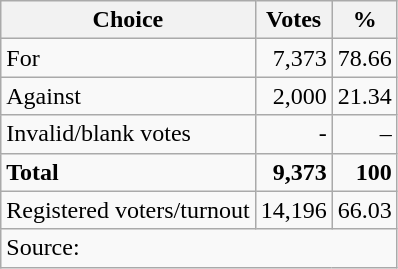<table class=wikitable style=text-align:right>
<tr>
<th>Choice</th>
<th>Votes</th>
<th>%</th>
</tr>
<tr>
<td align=left>For</td>
<td>7,373</td>
<td>78.66</td>
</tr>
<tr>
<td align=left>Against</td>
<td>2,000</td>
<td>21.34</td>
</tr>
<tr>
<td align=left>Invalid/blank votes</td>
<td>-</td>
<td>–</td>
</tr>
<tr>
<td align=left><strong>Total</strong></td>
<td><strong>9,373</strong></td>
<td><strong>100</strong></td>
</tr>
<tr>
<td align=left>Registered voters/turnout</td>
<td>14,196</td>
<td>66.03</td>
</tr>
<tr>
<td colspan=3 align=left>Source: </td>
</tr>
</table>
